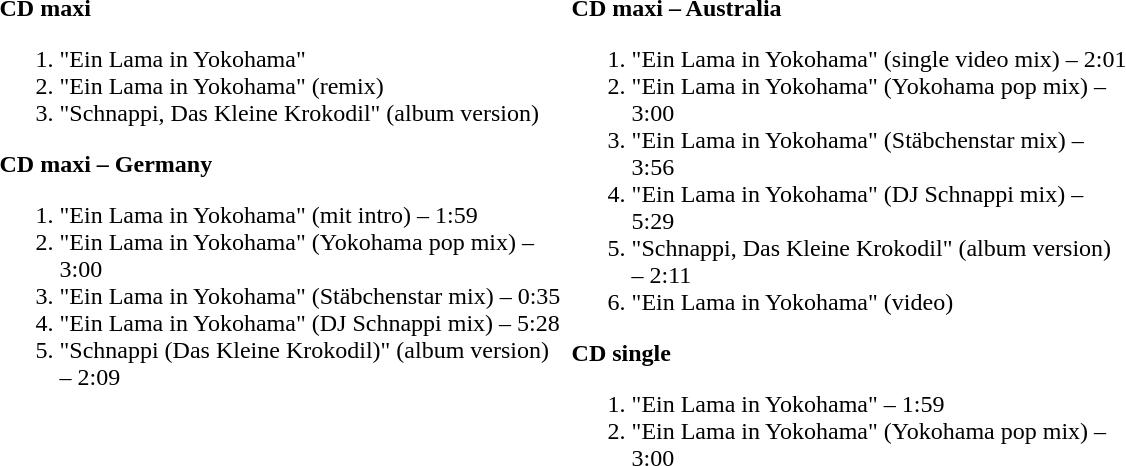<table width=60% style="font-size:100%;">
<tr>
<td valign="top"><br><strong>CD maxi</strong><ol><li>"Ein Lama in Yokohama"</li><li>"Ein Lama in Yokohama" (remix)</li><li>"Schnappi, Das Kleine Krokodil" (album version)</li></ol><strong>CD maxi – Germany</strong><ol><li>"Ein Lama in Yokohama" (mit intro) – 1:59</li><li>"Ein Lama in Yokohama" (Yokohama pop mix) – 3:00</li><li>"Ein Lama in Yokohama" (Stäbchenstar mix) – 0:35</li><li>"Ein Lama in Yokohama" (DJ Schnappi mix) – 5:28</li><li>"Schnappi (Das Kleine Krokodil)" (album version) – 2:09</li></ol></td>
<td valign="top"><br><strong>CD maxi – Australia</strong><ol><li>"Ein Lama in Yokohama" (single video mix) – 2:01</li><li>"Ein Lama in Yokohama" (Yokohama pop mix) – 3:00</li><li>"Ein Lama in Yokohama" (Stäbchenstar mix) – 3:56</li><li>"Ein Lama in Yokohama" (DJ Schnappi mix) – 5:29</li><li>"Schnappi, Das Kleine Krokodil" (album version) – 2:11</li><li>"Ein Lama in Yokohama" (video)</li></ol><strong>CD single</strong><ol><li>"Ein Lama in Yokohama" – 1:59</li><li>"Ein Lama in Yokohama" (Yokohama pop mix) – 3:00</li></ol></td>
</tr>
</table>
